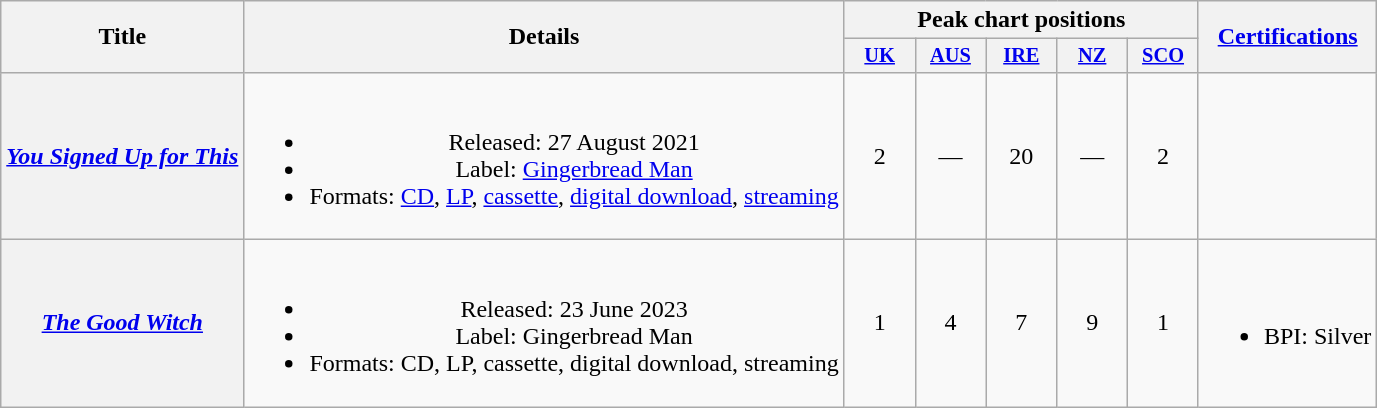<table class="wikitable plainrowheaders" style="text-align:center;">
<tr>
<th scope="col" rowspan="2">Title</th>
<th scope="col" rowspan="2">Details</th>
<th scope="col" colspan="5">Peak chart positions</th>
<th scope="col" rowspan="2"><a href='#'>Certifications</a></th>
</tr>
<tr>
<th scope="col" style="width:3em;font-size:85%;"><a href='#'>UK</a><br></th>
<th scope="col" style="width:3em;font-size:85%;"><a href='#'>AUS</a><br></th>
<th scope="col" style="width:3em;font-size:85%;"><a href='#'>IRE</a><br></th>
<th scope="col" style="width:3em;font-size:85%;"><a href='#'>NZ</a><br></th>
<th scope="col" style="width:3em;font-size:85%;"><a href='#'>SCO</a><br></th>
</tr>
<tr>
<th scope="row"><em><a href='#'>You Signed Up for This</a></em></th>
<td><br><ul><li>Released: 27 August 2021</li><li>Label: <a href='#'>Gingerbread Man</a></li><li>Formats: <a href='#'>CD</a>, <a href='#'>LP</a>, <a href='#'>cassette</a>, <a href='#'>digital download</a>, <a href='#'>streaming</a></li></ul></td>
<td>2</td>
<td>—</td>
<td>20</td>
<td>—</td>
<td>2</td>
</tr>
<tr>
<th scope="row"><em><a href='#'>The Good Witch</a></em></th>
<td><br><ul><li>Released: 23 June 2023</li><li>Label: Gingerbread Man</li><li>Formats: CD, LP, cassette, digital download, streaming</li></ul></td>
<td>1</td>
<td>4</td>
<td>7</td>
<td>9</td>
<td>1</td>
<td><br><ul><li>BPI: Silver</li></ul></td>
</tr>
</table>
